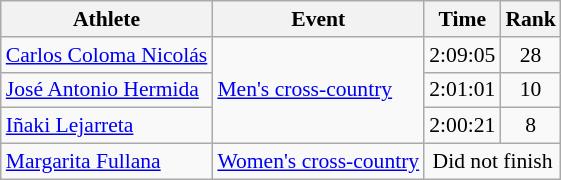<table class=wikitable style="font-size:90%">
<tr>
<th>Athlete</th>
<th>Event</th>
<th>Time</th>
<th>Rank</th>
</tr>
<tr align=center>
<td align=left><a href='#'>Carlos Coloma Nicolás</a></td>
<td align=left rowspan=3><a href='#'>Men's cross-country</a></td>
<td>2:09:05</td>
<td>28</td>
</tr>
<tr align=center>
<td align=left><a href='#'>José Antonio Hermida</a></td>
<td>2:01:01</td>
<td>10</td>
</tr>
<tr align=center>
<td align=left><a href='#'>Iñaki Lejarreta</a></td>
<td>2:00:21</td>
<td>8</td>
</tr>
<tr align=center>
<td align=left><a href='#'>Margarita Fullana</a></td>
<td align=left><a href='#'>Women's cross-country</a></td>
<td colspan=2>Did not finish</td>
</tr>
</table>
